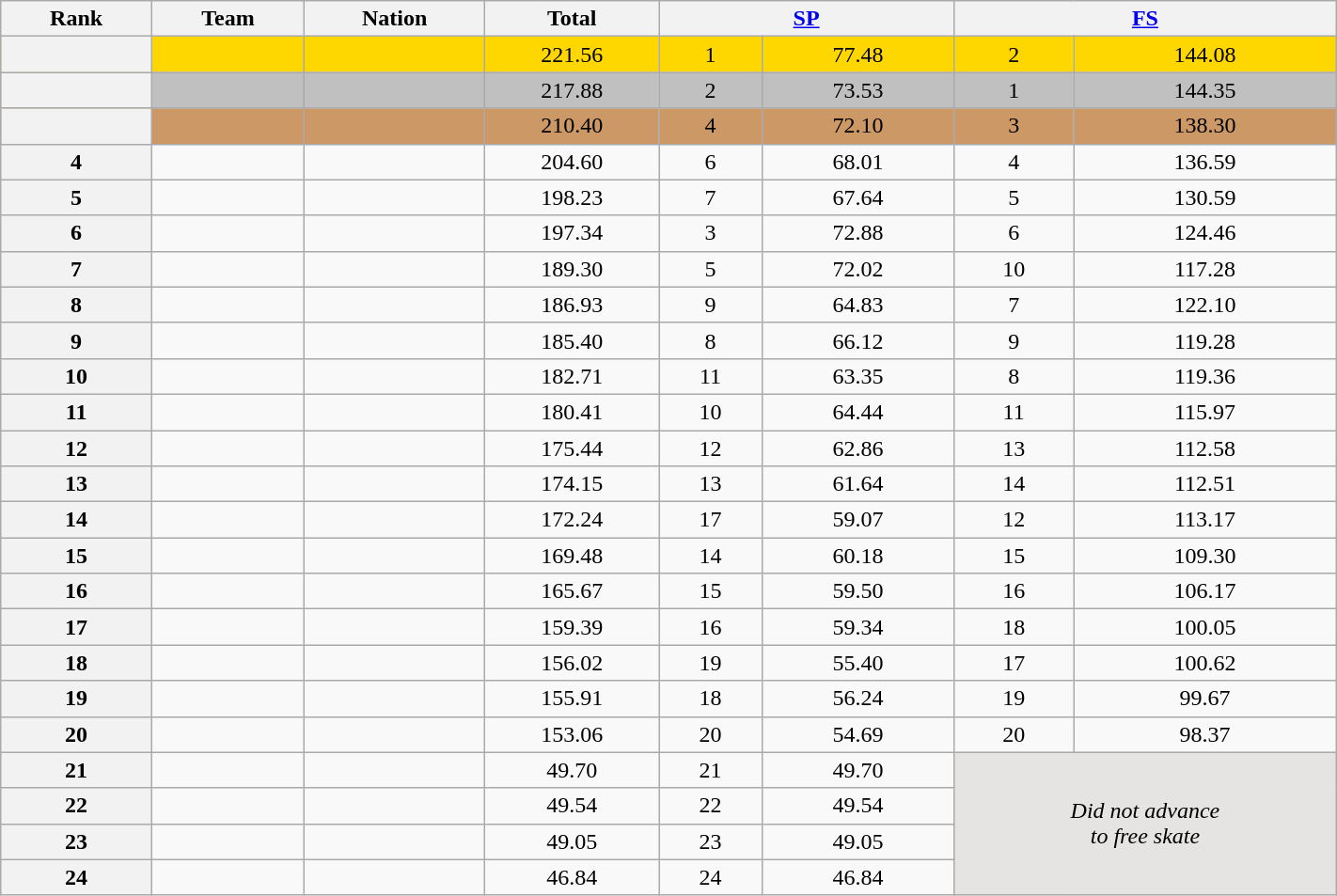<table class="wikitable sortable" style="text-align:center; width:75%">
<tr>
<th scope="col">Rank</th>
<th scope="col">Team</th>
<th scope="col">Nation</th>
<th scope="col">Total</th>
<th colspan="2" width="80px"><a href='#'>SP</a></th>
<th colspan="2" width="80px"><a href='#'>FS</a></th>
</tr>
<tr bgcolor="gold">
<th scope="row"></th>
<td align="left"></td>
<td align="left"></td>
<td>221.56</td>
<td>1</td>
<td>77.48</td>
<td>2</td>
<td>144.08</td>
</tr>
<tr bgcolor="silver">
<th scope="row"></th>
<td align="left"></td>
<td align="left"></td>
<td>217.88</td>
<td>2</td>
<td>73.53</td>
<td>1</td>
<td>144.35</td>
</tr>
<tr bgcolor="#cc9966">
<th scope="row"></th>
<td align="left"></td>
<td align="left"></td>
<td>210.40</td>
<td>4</td>
<td>72.10</td>
<td>3</td>
<td>138.30</td>
</tr>
<tr>
<th scope="row">4</th>
<td align="left"></td>
<td align="left"></td>
<td>204.60</td>
<td>6</td>
<td>68.01</td>
<td>4</td>
<td>136.59</td>
</tr>
<tr>
<th scope="row">5</th>
<td align="left"></td>
<td align="left"></td>
<td>198.23</td>
<td>7</td>
<td>67.64</td>
<td>5</td>
<td>130.59</td>
</tr>
<tr>
<th scope="row">6</th>
<td align="left"></td>
<td align="left"></td>
<td>197.34</td>
<td>3</td>
<td>72.88</td>
<td>6</td>
<td>124.46</td>
</tr>
<tr>
<th scope="row">7</th>
<td align="left"></td>
<td align="left"></td>
<td>189.30</td>
<td>5</td>
<td>72.02</td>
<td>10</td>
<td>117.28</td>
</tr>
<tr>
<th scope="row">8</th>
<td align="left"></td>
<td align="left"></td>
<td>186.93</td>
<td>9</td>
<td>64.83</td>
<td>7</td>
<td>122.10</td>
</tr>
<tr>
<th scope="row">9</th>
<td align="left"></td>
<td align="left"></td>
<td>185.40</td>
<td>8</td>
<td>66.12</td>
<td>9</td>
<td>119.28</td>
</tr>
<tr>
<th scope="row">10</th>
<td align="left"></td>
<td align="left"></td>
<td>182.71</td>
<td>11</td>
<td>63.35</td>
<td>8</td>
<td>119.36</td>
</tr>
<tr>
<th scope="row">11</th>
<td align="left"></td>
<td align="left"></td>
<td>180.41</td>
<td>10</td>
<td>64.44</td>
<td>11</td>
<td>115.97</td>
</tr>
<tr>
<th scope="row">12</th>
<td align="left"></td>
<td align="left"></td>
<td>175.44</td>
<td>12</td>
<td>62.86</td>
<td>13</td>
<td>112.58</td>
</tr>
<tr>
<th scope="row">13</th>
<td align="left"></td>
<td align="left"></td>
<td>174.15</td>
<td>13</td>
<td>61.64</td>
<td>14</td>
<td>112.51</td>
</tr>
<tr>
<th scope="row">14</th>
<td align="left"></td>
<td align="left"></td>
<td>172.24</td>
<td>17</td>
<td>59.07</td>
<td>12</td>
<td>113.17</td>
</tr>
<tr>
<th scope="row">15</th>
<td align="left"></td>
<td align="left"></td>
<td>169.48</td>
<td>14</td>
<td>60.18</td>
<td>15</td>
<td>109.30</td>
</tr>
<tr>
<th scope="row">16</th>
<td align="left"></td>
<td align="left"></td>
<td>165.67</td>
<td>15</td>
<td>59.50</td>
<td>16</td>
<td>106.17</td>
</tr>
<tr>
<th scope="row">17</th>
<td align="left"></td>
<td align="left"></td>
<td>159.39</td>
<td>16</td>
<td>59.34</td>
<td>18</td>
<td>100.05</td>
</tr>
<tr>
<th scope="row">18</th>
<td align="left"></td>
<td align="left"></td>
<td>156.02</td>
<td>19</td>
<td>55.40</td>
<td>17</td>
<td>100.62</td>
</tr>
<tr>
<th scope="row">19</th>
<td align="left"></td>
<td align="left"></td>
<td>155.91</td>
<td>18</td>
<td>56.24</td>
<td>19</td>
<td>99.67</td>
</tr>
<tr>
<th scope="row">20</th>
<td align="left"></td>
<td align="left"></td>
<td>153.06</td>
<td>20</td>
<td>54.69</td>
<td>20</td>
<td>98.37</td>
</tr>
<tr>
<th scope="row">21</th>
<td align="left"></td>
<td align="left"></td>
<td>49.70</td>
<td>21</td>
<td>49.70</td>
<td colspan="2" rowspan="4" align="center" bgcolor="e5e4e2"><em>Did not advance<br>to free skate</em></td>
</tr>
<tr>
<th scope="row">22</th>
<td align="left"></td>
<td align="left"></td>
<td>49.54</td>
<td>22</td>
<td>49.54</td>
</tr>
<tr>
<th scope="row">23</th>
<td align="left"></td>
<td align="left"></td>
<td>49.05</td>
<td>23</td>
<td>49.05</td>
</tr>
<tr>
<th scope="row">24</th>
<td align="left"></td>
<td align="left"></td>
<td>46.84</td>
<td>24</td>
<td>46.84</td>
</tr>
</table>
